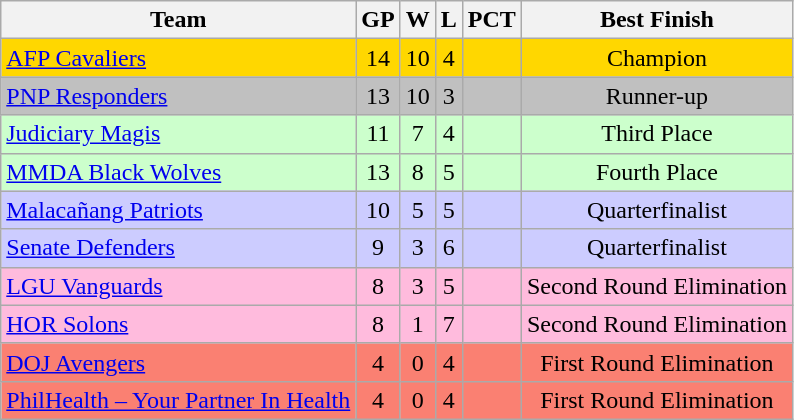<table class="wikitable sortable" style="text-align:center;">
<tr>
<th>Team</th>
<th>GP</th>
<th>W</th>
<th>L</th>
<th>PCT</th>
<th>Best Finish</th>
</tr>
<tr bgcolor="gold">
<td align=left><a href='#'>AFP Cavaliers</a></td>
<td>14</td>
<td>10</td>
<td>4</td>
<td></td>
<td>Champion</td>
</tr>
<tr bgcolor="silver">
<td align=left><a href='#'>PNP Responders</a></td>
<td>13</td>
<td>10</td>
<td>3</td>
<td></td>
<td>Runner-up</td>
</tr>
<tr bgcolor="#ccffcc">
<td align=left><a href='#'>Judiciary Magis</a></td>
<td>11</td>
<td>7</td>
<td>4</td>
<td></td>
<td>Third Place</td>
</tr>
<tr bgcolor="#ccffcc">
<td align=left><a href='#'>MMDA Black Wolves</a></td>
<td>13</td>
<td>8</td>
<td>5</td>
<td></td>
<td>Fourth Place</td>
</tr>
<tr bgcolor="#ccccff">
<td align=left><a href='#'>Malacañang Patriots</a></td>
<td>10</td>
<td>5</td>
<td>5</td>
<td></td>
<td>Quarterfinalist</td>
</tr>
<tr bgcolor="#ccccff">
<td align=left><a href='#'>Senate Defenders</a></td>
<td>9</td>
<td>3</td>
<td>6</td>
<td></td>
<td>Quarterfinalist</td>
</tr>
<tr bgcolor="#fbd">
<td align=left><a href='#'>LGU Vanguards</a></td>
<td>8</td>
<td>3</td>
<td>5</td>
<td></td>
<td>Second Round Elimination</td>
</tr>
<tr bgcolor="#fbd">
<td align=left><a href='#'>HOR Solons</a></td>
<td>8</td>
<td>1</td>
<td>7</td>
<td></td>
<td>Second Round Elimination</td>
</tr>
<tr bgcolor="#fa8072">
<td align=left><a href='#'>DOJ Avengers</a></td>
<td>4</td>
<td>0</td>
<td>4</td>
<td></td>
<td>First Round Elimination</td>
</tr>
<tr bgcolor="#fa8072">
<td align=left><a href='#'>PhilHealth – Your Partner In Health</a></td>
<td>4</td>
<td>0</td>
<td>4</td>
<td></td>
<td>First Round Elimination</td>
</tr>
</table>
